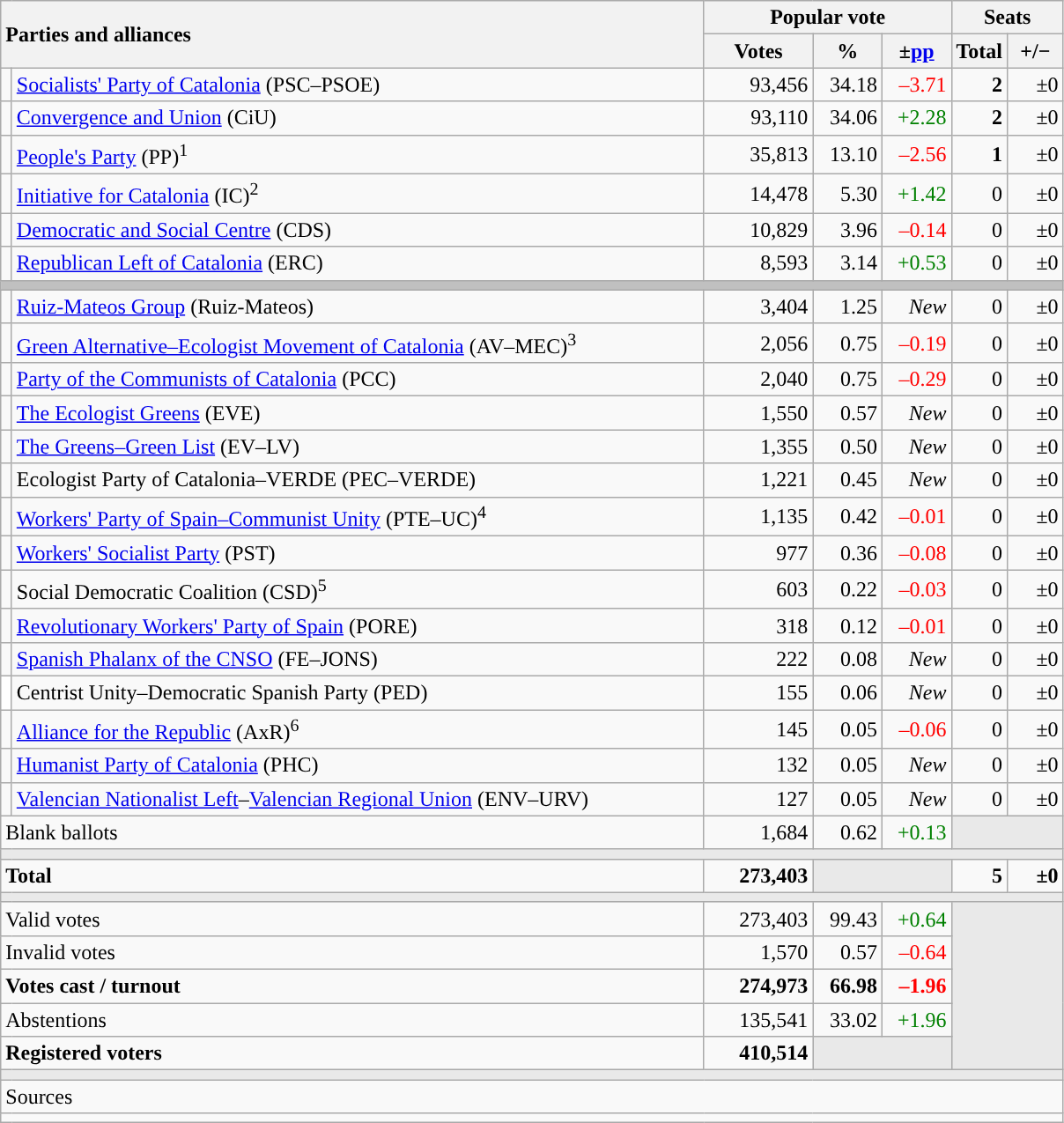<table class="wikitable" style="text-align:right;">
<tr>
<th style="text-align:left;" rowspan="2" colspan="2" width="525">Parties and alliances</th>
<th colspan="3">Popular vote</th>
<th colspan="2">Seats</th>
</tr>
<tr>
<th width="75">Votes</th>
<th width="45">%</th>
<th width="45">±<a href='#'>pp</a></th>
<th width="35">Total</th>
<th width="35">+/−</th>
</tr>
<tr>
<td width="1" style="color:inherit;background:"></td>
<td align="left"><a href='#'>Socialists' Party of Catalonia</a> (PSC–PSOE)</td>
<td>93,456</td>
<td>34.18</td>
<td style="color:red;">–3.71</td>
<td><strong>2</strong></td>
<td>±0</td>
</tr>
<tr>
<td style="color:inherit;background:"></td>
<td align="left"><a href='#'>Convergence and Union</a> (CiU)</td>
<td>93,110</td>
<td>34.06</td>
<td style="color:green;">+2.28</td>
<td><strong>2</strong></td>
<td>±0</td>
</tr>
<tr>
<td style="color:inherit;background:"></td>
<td align="left"><a href='#'>People's Party</a> (PP)<sup>1</sup></td>
<td>35,813</td>
<td>13.10</td>
<td style="color:red;">–2.56</td>
<td><strong>1</strong></td>
<td>±0</td>
</tr>
<tr>
<td style="color:inherit;background:"></td>
<td align="left"><a href='#'>Initiative for Catalonia</a> (IC)<sup>2</sup></td>
<td>14,478</td>
<td>5.30</td>
<td style="color:green;">+1.42</td>
<td>0</td>
<td>±0</td>
</tr>
<tr>
<td style="color:inherit;background:"></td>
<td align="left"><a href='#'>Democratic and Social Centre</a> (CDS)</td>
<td>10,829</td>
<td>3.96</td>
<td style="color:red;">–0.14</td>
<td>0</td>
<td>±0</td>
</tr>
<tr>
<td style="color:inherit;background:"></td>
<td align="left"><a href='#'>Republican Left of Catalonia</a> (ERC)</td>
<td>8,593</td>
<td>3.14</td>
<td style="color:green;">+0.53</td>
<td>0</td>
<td>±0</td>
</tr>
<tr>
<td colspan="7" bgcolor="#C0C0C0"></td>
</tr>
<tr>
<td style="color:inherit;background:"></td>
<td align="left"><a href='#'>Ruiz-Mateos Group</a> (Ruiz-Mateos)</td>
<td>3,404</td>
<td>1.25</td>
<td><em>New</em></td>
<td>0</td>
<td>±0</td>
</tr>
<tr>
<td style="color:inherit;background:"></td>
<td align="left"><a href='#'>Green Alternative–Ecologist Movement of Catalonia</a> (AV–MEC)<sup>3</sup></td>
<td>2,056</td>
<td>0.75</td>
<td style="color:red;">–0.19</td>
<td>0</td>
<td>±0</td>
</tr>
<tr>
<td style="color:inherit;background:"></td>
<td align="left"><a href='#'>Party of the Communists of Catalonia</a> (PCC)</td>
<td>2,040</td>
<td>0.75</td>
<td style="color:red;">–0.29</td>
<td>0</td>
<td>±0</td>
</tr>
<tr>
<td style="color:inherit;background:"></td>
<td align="left"><a href='#'>The Ecologist Greens</a> (EVE)</td>
<td>1,550</td>
<td>0.57</td>
<td><em>New</em></td>
<td>0</td>
<td>±0</td>
</tr>
<tr>
<td style="color:inherit;background:"></td>
<td align="left"><a href='#'>The Greens–Green List</a> (EV–LV)</td>
<td>1,355</td>
<td>0.50</td>
<td><em>New</em></td>
<td>0</td>
<td>±0</td>
</tr>
<tr>
<td style="color:inherit;background:"></td>
<td align="left">Ecologist Party of Catalonia–VERDE (PEC–VERDE)</td>
<td>1,221</td>
<td>0.45</td>
<td><em>New</em></td>
<td>0</td>
<td>±0</td>
</tr>
<tr>
<td style="color:inherit;background:"></td>
<td align="left"><a href='#'>Workers' Party of Spain–Communist Unity</a> (PTE–UC)<sup>4</sup></td>
<td>1,135</td>
<td>0.42</td>
<td style="color:red;">–0.01</td>
<td>0</td>
<td>±0</td>
</tr>
<tr>
<td style="color:inherit;background:"></td>
<td align="left"><a href='#'>Workers' Socialist Party</a> (PST)</td>
<td>977</td>
<td>0.36</td>
<td style="color:red;">–0.08</td>
<td>0</td>
<td>±0</td>
</tr>
<tr>
<td style="color:inherit;background:"></td>
<td align="left">Social Democratic Coalition (CSD)<sup>5</sup></td>
<td>603</td>
<td>0.22</td>
<td style="color:red;">–0.03</td>
<td>0</td>
<td>±0</td>
</tr>
<tr>
<td style="color:inherit;background:"></td>
<td align="left"><a href='#'>Revolutionary Workers' Party of Spain</a> (PORE)</td>
<td>318</td>
<td>0.12</td>
<td style="color:red;">–0.01</td>
<td>0</td>
<td>±0</td>
</tr>
<tr>
<td style="color:inherit;background:"></td>
<td align="left"><a href='#'>Spanish Phalanx of the CNSO</a> (FE–JONS)</td>
<td>222</td>
<td>0.08</td>
<td><em>New</em></td>
<td>0</td>
<td>±0</td>
</tr>
<tr>
<td bgcolor="white"></td>
<td align="left">Centrist Unity–Democratic Spanish Party (PED)</td>
<td>155</td>
<td>0.06</td>
<td><em>New</em></td>
<td>0</td>
<td>±0</td>
</tr>
<tr>
<td style="color:inherit;background:"></td>
<td align="left"><a href='#'>Alliance for the Republic</a> (AxR)<sup>6</sup></td>
<td>145</td>
<td>0.05</td>
<td style="color:red;">–0.06</td>
<td>0</td>
<td>±0</td>
</tr>
<tr>
<td style="color:inherit;background:"></td>
<td align="left"><a href='#'>Humanist Party of Catalonia</a> (PHC)</td>
<td>132</td>
<td>0.05</td>
<td><em>New</em></td>
<td>0</td>
<td>±0</td>
</tr>
<tr>
<td style="color:inherit;background:"></td>
<td align="left"><a href='#'>Valencian Nationalist Left</a>–<a href='#'>Valencian Regional Union</a> (ENV–URV)</td>
<td>127</td>
<td>0.05</td>
<td><em>New</em></td>
<td>0</td>
<td>±0</td>
</tr>
<tr>
<td align="left" colspan="2">Blank ballots</td>
<td>1,684</td>
<td>0.62</td>
<td style="color:green;">+0.13</td>
<td bgcolor="#E9E9E9" colspan="2"></td>
</tr>
<tr>
<td colspan="7" bgcolor="#E9E9E9"></td>
</tr>
<tr style="font-weight:bold;">
<td align="left" colspan="2">Total</td>
<td>273,403</td>
<td bgcolor="#E9E9E9" colspan="2"></td>
<td>5</td>
<td>±0</td>
</tr>
<tr>
<td colspan="7" bgcolor="#E9E9E9"></td>
</tr>
<tr>
<td align="left" colspan="2">Valid votes</td>
<td>273,403</td>
<td>99.43</td>
<td style="color:green;">+0.64</td>
<td bgcolor="#E9E9E9" colspan="2" rowspan="5"></td>
</tr>
<tr>
<td align="left" colspan="2">Invalid votes</td>
<td>1,570</td>
<td>0.57</td>
<td style="color:red;">–0.64</td>
</tr>
<tr style="font-weight:bold;">
<td align="left" colspan="2">Votes cast / turnout</td>
<td>274,973</td>
<td>66.98</td>
<td style="color:red;">–1.96</td>
</tr>
<tr>
<td align="left" colspan="2">Abstentions</td>
<td>135,541</td>
<td>33.02</td>
<td style="color:green;">+1.96</td>
</tr>
<tr style="font-weight:bold;">
<td align="left" colspan="2">Registered voters</td>
<td>410,514</td>
<td bgcolor="#E9E9E9" colspan="2"></td>
</tr>
<tr>
<td colspan="7" bgcolor="#E9E9E9"></td>
</tr>
<tr>
<td align="left" colspan="7">Sources</td>
</tr>
<tr>
<td colspan="7" style="text-align:left; max-width:790px;"></td>
</tr>
</table>
